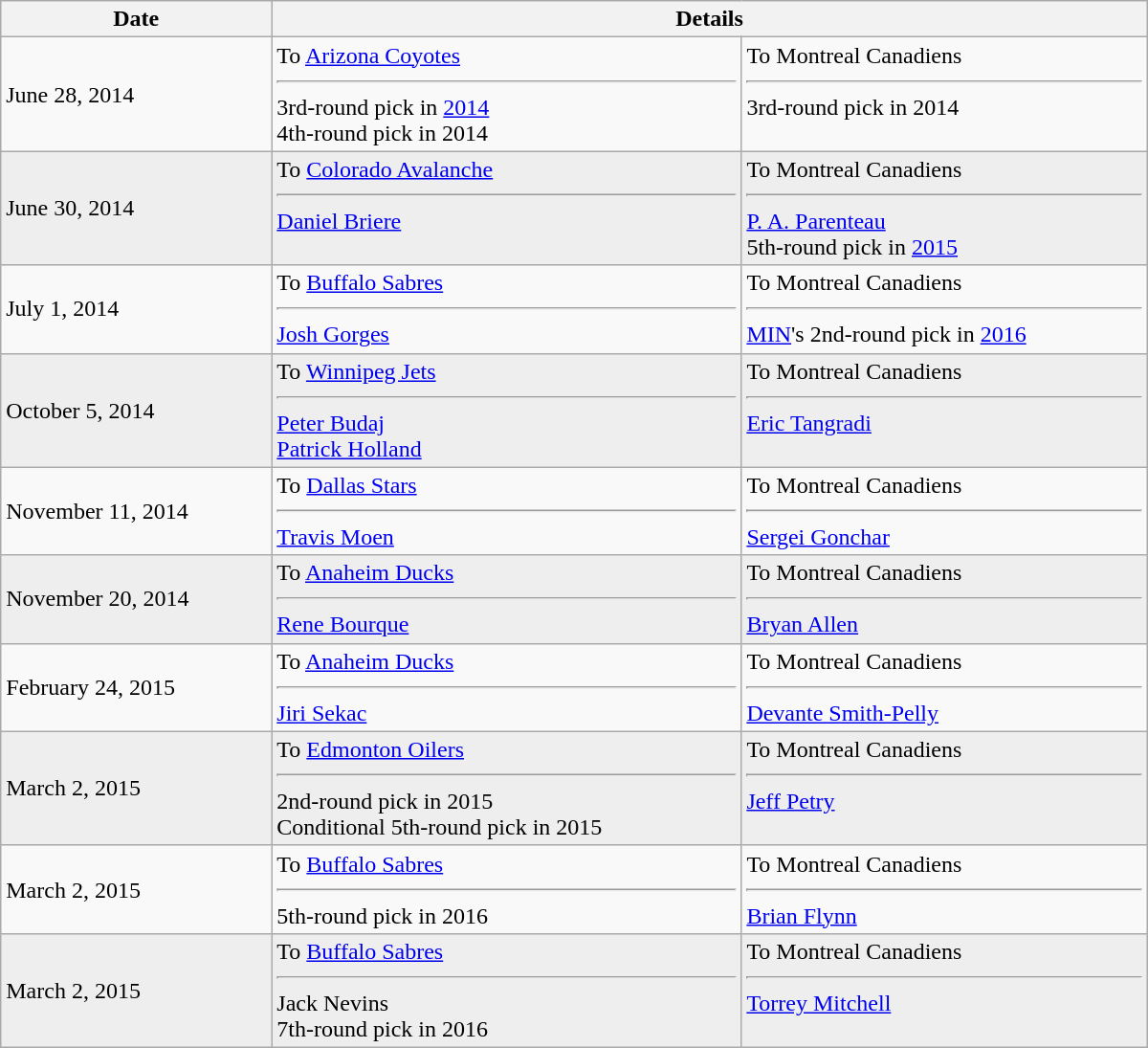<table class="wikitable" style="width:50em; padding:3px;;">
<tr>
<th>Date</th>
<th colspan="2">Details</th>
</tr>
<tr>
<td>June 28, 2014</td>
<td valign="top">To <a href='#'>Arizona Coyotes</a><hr>3rd-round pick in <a href='#'>2014</a><br>4th-round pick in 2014</td>
<td valign="top">To Montreal Canadiens<hr>3rd-round pick in 2014</td>
</tr>
<tr bgcolor="eeeeee">
<td>June 30, 2014</td>
<td valign="top">To <a href='#'>Colorado Avalanche</a><hr><a href='#'>Daniel Briere</a></td>
<td valign="top">To Montreal Canadiens<hr><a href='#'>P. A. Parenteau</a><br>5th-round pick in <a href='#'>2015</a></td>
</tr>
<tr>
<td>July 1, 2014</td>
<td valign="top">To <a href='#'>Buffalo Sabres</a><hr><a href='#'>Josh Gorges</a></td>
<td valign="top">To Montreal Canadiens<hr><a href='#'>MIN</a>'s 2nd-round pick in <a href='#'>2016</a></td>
</tr>
<tr bgcolor="eeeeee">
<td>October 5, 2014</td>
<td valign="top">To <a href='#'>Winnipeg Jets</a><hr><a href='#'>Peter Budaj</a><br><a href='#'>Patrick Holland</a></td>
<td valign="top">To Montreal Canadiens<hr><a href='#'>Eric Tangradi</a></td>
</tr>
<tr>
<td>November 11, 2014</td>
<td valign="top">To <a href='#'>Dallas Stars</a><hr><a href='#'>Travis Moen</a></td>
<td valign="top">To Montreal Canadiens<hr><a href='#'>Sergei Gonchar</a></td>
</tr>
<tr bgcolor="eeeeee">
<td>November 20, 2014</td>
<td valign="top">To <a href='#'>Anaheim Ducks</a><hr><a href='#'>Rene Bourque</a></td>
<td valign="top">To Montreal Canadiens<hr><a href='#'>Bryan Allen</a></td>
</tr>
<tr>
<td>February 24, 2015</td>
<td valign="top">To <a href='#'>Anaheim Ducks</a><hr><a href='#'>Jiri Sekac</a></td>
<td valign="top">To Montreal Canadiens<hr><a href='#'>Devante Smith-Pelly</a></td>
</tr>
<tr bgcolor="eeeeee">
<td>March 2, 2015</td>
<td valign="top">To <a href='#'>Edmonton Oilers</a><hr> 2nd-round pick in 2015<br>Conditional 5th-round pick in 2015</td>
<td valign="top">To Montreal Canadiens<hr> <a href='#'>Jeff Petry</a></td>
</tr>
<tr>
<td>March 2, 2015</td>
<td valign="top">To <a href='#'>Buffalo Sabres</a><hr> 5th-round pick in 2016</td>
<td valign="top">To Montreal Canadiens<hr> <a href='#'>Brian Flynn</a></td>
</tr>
<tr bgcolor="eeeeee">
<td>March 2, 2015</td>
<td valign="top">To <a href='#'>Buffalo Sabres</a><hr> Jack Nevins <br>7th-round pick in 2016</td>
<td valign="top">To Montreal Canadiens<hr> <a href='#'>Torrey Mitchell</a></td>
</tr>
</table>
